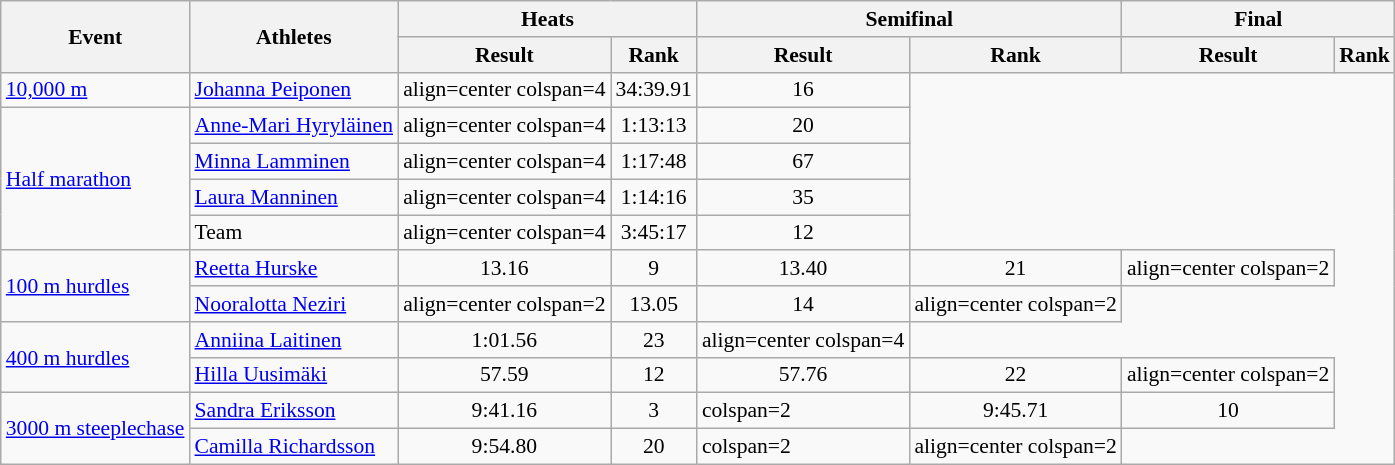<table class="wikitable" border="1" style="font-size:90%">
<tr>
<th rowspan=2>Event</th>
<th rowspan=2>Athletes</th>
<th colspan=2>Heats</th>
<th colspan=2>Semifinal</th>
<th colspan=2>Final</th>
</tr>
<tr>
<th>Result</th>
<th>Rank</th>
<th>Result</th>
<th>Rank</th>
<th>Result</th>
<th>Rank</th>
</tr>
<tr>
<td><a href='#'>10,000 m</a></td>
<td><a href='#'>Johanna Peiponen</a></td>
<td>align=center colspan=4 </td>
<td align=center>34:39.91</td>
<td align=center>16</td>
</tr>
<tr>
<td rowspan=4><a href='#'>Half marathon</a></td>
<td><a href='#'>Anne-Mari Hyryläinen</a></td>
<td>align=center colspan=4 </td>
<td align=center>1:13:13</td>
<td align=center>20</td>
</tr>
<tr>
<td><a href='#'>Minna Lamminen</a></td>
<td>align=center colspan=4 </td>
<td align=center>1:17:48</td>
<td align=center>67</td>
</tr>
<tr>
<td><a href='#'>Laura Manninen</a></td>
<td>align=center colspan=4 </td>
<td align=center>1:14:16 </td>
<td align=center>35</td>
</tr>
<tr>
<td>Team</td>
<td>align=center colspan=4 </td>
<td align=center>3:45:17</td>
<td align=center>12</td>
</tr>
<tr>
<td rowspan=2><a href='#'>100 m hurdles</a></td>
<td><a href='#'>Reetta Hurske</a></td>
<td align=center>13.16 </td>
<td align=center>9 </td>
<td align=center>13.40</td>
<td align=center>21</td>
<td>align=center colspan=2 </td>
</tr>
<tr>
<td><a href='#'>Nooralotta Neziri</a></td>
<td>align=center colspan=2 </td>
<td align=center>13.05</td>
<td align=center>14</td>
<td>align=center colspan=2 </td>
</tr>
<tr>
<td rowspan=2><a href='#'>400 m hurdles</a></td>
<td><a href='#'>Anniina Laitinen</a></td>
<td align=center>1:01.56</td>
<td align=center>23</td>
<td>align=center colspan=4 </td>
</tr>
<tr>
<td><a href='#'>Hilla Uusimäki</a></td>
<td align=center>57.59 </td>
<td align=center>12 </td>
<td align=center>57.76</td>
<td align=center>22</td>
<td>align=center colspan=2 </td>
</tr>
<tr>
<td rowspan=2><a href='#'>3000 m steeplechase</a></td>
<td><a href='#'>Sandra Eriksson</a></td>
<td align=center>9:41.16</td>
<td align=center>3 </td>
<td>colspan=2 </td>
<td align=center>9:45.71</td>
<td align=center>10</td>
</tr>
<tr>
<td><a href='#'>Camilla Richardsson</a></td>
<td align=center>9:54.80</td>
<td align=center>20</td>
<td>colspan=2 </td>
<td>align=center colspan=2 </td>
</tr>
</table>
